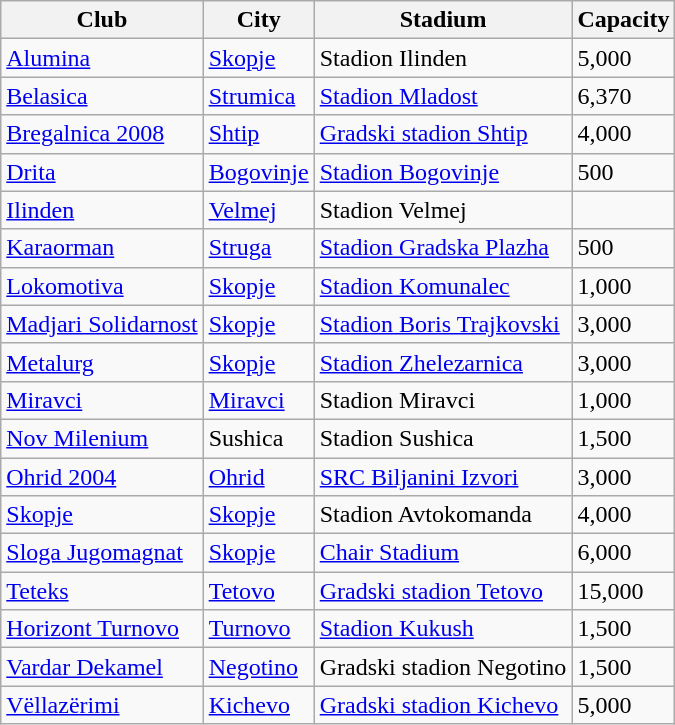<table class="wikitable sortable">
<tr>
<th>Club</th>
<th>City</th>
<th>Stadium</th>
<th>Capacity</th>
</tr>
<tr>
<td><a href='#'>Alumina</a></td>
<td><a href='#'>Skopje</a></td>
<td>Stadion Ilinden</td>
<td>5,000</td>
</tr>
<tr>
<td><a href='#'>Belasica</a></td>
<td><a href='#'>Strumica</a></td>
<td><a href='#'>Stadion Mladost</a></td>
<td>6,370</td>
</tr>
<tr>
<td><a href='#'>Bregalnica 2008</a></td>
<td><a href='#'>Shtip</a></td>
<td><a href='#'>Gradski stadion Shtip</a></td>
<td>4,000</td>
</tr>
<tr>
<td><a href='#'>Drita</a></td>
<td><a href='#'>Bogovinje</a></td>
<td><a href='#'>Stadion Bogovinje</a></td>
<td>500</td>
</tr>
<tr>
<td><a href='#'>Ilinden</a></td>
<td><a href='#'>Velmej</a></td>
<td>Stadion Velmej</td>
<td></td>
</tr>
<tr>
<td><a href='#'>Karaorman</a></td>
<td><a href='#'>Struga</a></td>
<td><a href='#'>Stadion Gradska Plazha</a></td>
<td>500</td>
</tr>
<tr>
<td><a href='#'>Lokomotiva</a></td>
<td><a href='#'>Skopje</a></td>
<td><a href='#'>Stadion Komunalec</a></td>
<td>1,000</td>
</tr>
<tr>
<td><a href='#'>Madjari Solidarnost</a></td>
<td><a href='#'>Skopje</a></td>
<td><a href='#'>Stadion Boris Trajkovski</a></td>
<td>3,000</td>
</tr>
<tr>
<td><a href='#'>Metalurg</a></td>
<td><a href='#'>Skopje</a></td>
<td><a href='#'>Stadion Zhelezarnica</a></td>
<td>3,000</td>
</tr>
<tr>
<td><a href='#'>Miravci</a></td>
<td><a href='#'>Miravci</a></td>
<td>Stadion Miravci</td>
<td>1,000</td>
</tr>
<tr>
<td><a href='#'>Nov Milenium</a></td>
<td>Sushica</td>
<td>Stadion Sushica</td>
<td>1,500</td>
</tr>
<tr>
<td><a href='#'>Ohrid 2004</a></td>
<td><a href='#'>Ohrid</a></td>
<td><a href='#'>SRC Biljanini Izvori</a></td>
<td>3,000</td>
</tr>
<tr>
<td><a href='#'>Skopje</a></td>
<td><a href='#'>Skopje</a></td>
<td>Stadion Avtokomanda</td>
<td>4,000</td>
</tr>
<tr>
<td><a href='#'>Sloga Jugomagnat</a></td>
<td><a href='#'>Skopje</a></td>
<td><a href='#'>Chair Stadium</a></td>
<td>6,000</td>
</tr>
<tr>
<td><a href='#'>Teteks</a></td>
<td><a href='#'>Tetovo</a></td>
<td><a href='#'>Gradski stadion Tetovo</a></td>
<td>15,000</td>
</tr>
<tr>
<td><a href='#'>Horizont Turnovo</a></td>
<td><a href='#'>Turnovo</a></td>
<td><a href='#'>Stadion Kukush</a></td>
<td>1,500</td>
</tr>
<tr>
<td><a href='#'>Vardar Dekamel</a></td>
<td><a href='#'>Negotino</a></td>
<td>Gradski stadion Negotino</td>
<td>1,500</td>
</tr>
<tr>
<td><a href='#'>Vëllazërimi</a></td>
<td><a href='#'>Kichevo</a></td>
<td><a href='#'>Gradski stadion Kichevo</a></td>
<td>5,000</td>
</tr>
</table>
